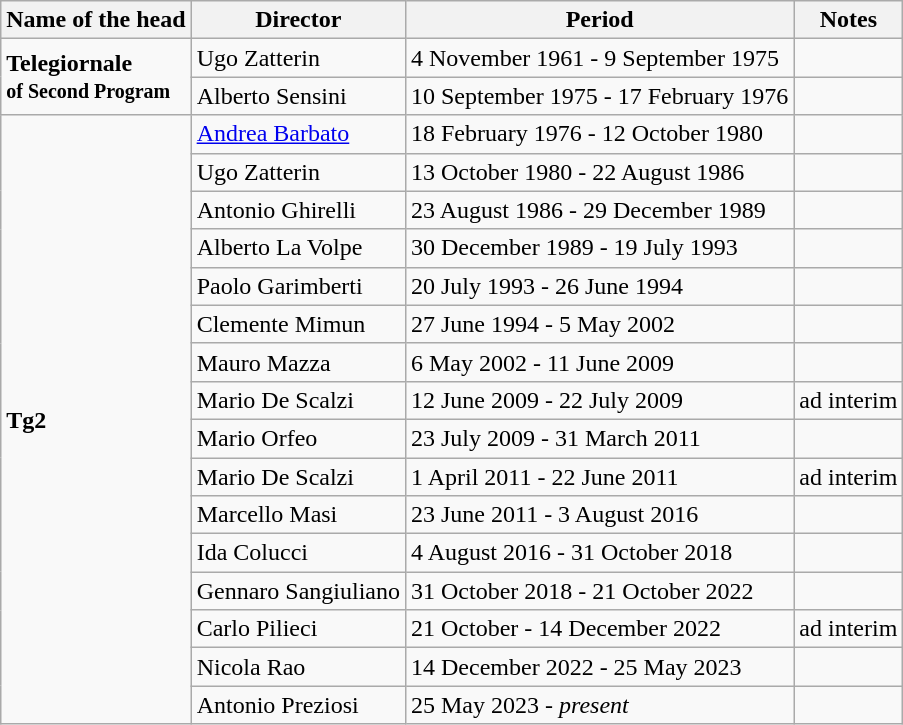<table class="wikitable">
<tr>
<th>Name of the head</th>
<th>Director</th>
<th>Period</th>
<th>Notes</th>
</tr>
<tr>
<td rowspan=2><strong>Telegiornale</strong> <br><small><strong>of Second Program</strong></small></td>
<td>Ugo Zatterin</td>
<td>4 November 1961 - 9 September 1975</td>
<td></td>
</tr>
<tr>
<td>Alberto Sensini</td>
<td>10 September 1975 - 17 February 1976</td>
<td></td>
</tr>
<tr>
<td rowspan="16"><strong>Tg2</strong></td>
<td><a href='#'>Andrea Barbato</a></td>
<td>18 February 1976 - 12 October 1980</td>
<td></td>
</tr>
<tr>
<td>Ugo Zatterin</td>
<td>13 October 1980 - 22 August 1986</td>
<td></td>
</tr>
<tr>
<td>Antonio Ghirelli</td>
<td>23 August 1986 - 29 December 1989</td>
<td></td>
</tr>
<tr>
<td>Alberto La Volpe</td>
<td>30 December 1989 - 19 July 1993</td>
<td></td>
</tr>
<tr>
<td>Paolo Garimberti</td>
<td>20 July 1993 - 26 June 1994</td>
<td></td>
</tr>
<tr>
<td>Clemente Mimun</td>
<td>27 June 1994 - 5 May 2002</td>
<td></td>
</tr>
<tr>
<td>Mauro Mazza</td>
<td>6 May 2002 - 11 June 2009</td>
<td></td>
</tr>
<tr>
<td>Mario De Scalzi</td>
<td>12 June 2009 - 22 July 2009</td>
<td>ad interim</td>
</tr>
<tr>
<td>Mario Orfeo</td>
<td>23 July 2009 - 31 March 2011</td>
<td></td>
</tr>
<tr>
<td>Mario De Scalzi</td>
<td>1 April 2011 - 22 June 2011</td>
<td>ad interim</td>
</tr>
<tr>
<td>Marcello Masi</td>
<td>23 June 2011 - 3 August 2016</td>
<td></td>
</tr>
<tr>
<td>Ida Colucci</td>
<td>4 August 2016 - 31 October 2018</td>
<td></td>
</tr>
<tr>
<td>Gennaro Sangiuliano</td>
<td>31 October 2018 - 21 October 2022</td>
<td></td>
</tr>
<tr>
<td>Carlo Pilieci</td>
<td>21 October - 14 December 2022</td>
<td>ad interim</td>
</tr>
<tr>
<td>Nicola Rao</td>
<td>14 December 2022 - 25 May 2023</td>
<td></td>
</tr>
<tr>
<td>Antonio Preziosi</td>
<td>25 May 2023 - <em>present</em></td>
<td></td>
</tr>
</table>
